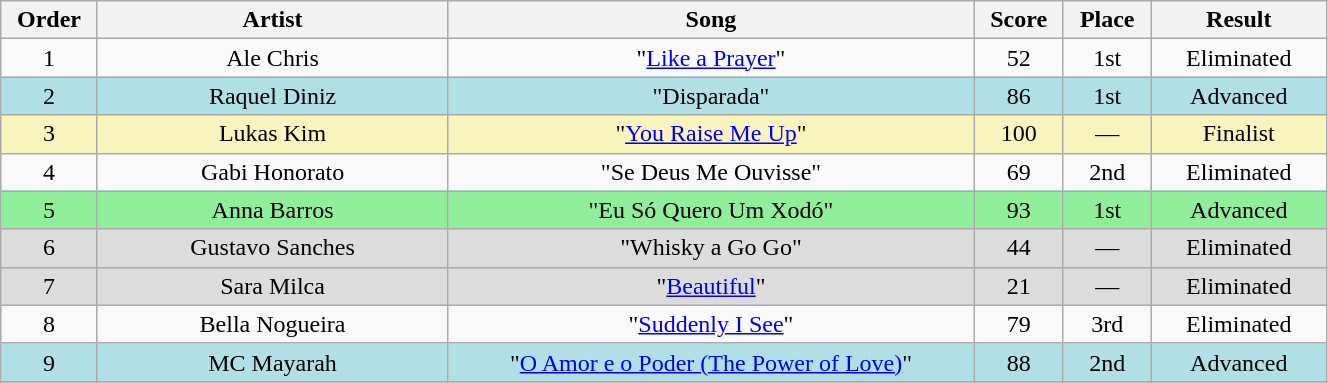<table class="wikitable" style="text-align:center; width:70%;">
<tr>
<th scope="col" width="05%">Order</th>
<th scope="col" width="20%">Artist</th>
<th scope="col" width="30%">Song</th>
<th scope="col" width="05%">Score</th>
<th scope="col" width="05%">Place</th>
<th scope="col" width="10%">Result</th>
</tr>
<tr>
<td>1</td>
<td>Ale Chris</td>
<td>"<a href='#'>Like a Prayer</a>"</td>
<td>52</td>
<td>1st</td>
<td>Eliminated</td>
</tr>
<tr bgcolor=B0E0E6>
<td>2</td>
<td>Raquel Diniz</td>
<td>"Disparada"</td>
<td>86</td>
<td>1st</td>
<td>Advanced</td>
</tr>
<tr bgcolor=F9F3BD>
<td>3</td>
<td>Lukas Kim</td>
<td>"<a href='#'>You Raise Me Up</a>"</td>
<td>100</td>
<td>—</td>
<td>Finalist</td>
</tr>
<tr>
<td>4</td>
<td>Gabi Honorato</td>
<td>"Se Deus Me Ouvisse"</td>
<td>69</td>
<td>2nd</td>
<td>Eliminated</td>
</tr>
<tr bgcolor=90EE9B>
<td>5</td>
<td>Anna Barros</td>
<td>"Eu Só Quero Um Xodó"</td>
<td>93</td>
<td>1st</td>
<td>Advanced</td>
</tr>
<tr bgcolor=DCDCDC>
<td>6</td>
<td>Gustavo Sanches</td>
<td>"Whisky a Go Go"</td>
<td>44</td>
<td>—</td>
<td>Eliminated</td>
</tr>
<tr bgcolor=DCDCDC>
<td>7</td>
<td>Sara Milca</td>
<td>"<a href='#'>Beautiful</a>"</td>
<td>21</td>
<td>—</td>
<td>Eliminated</td>
</tr>
<tr>
<td>8</td>
<td>Bella Nogueira</td>
<td>"<a href='#'>Suddenly I See</a>"</td>
<td>79</td>
<td>3rd</td>
<td>Eliminated</td>
</tr>
<tr bgcolor=B0E0E6>
<td>9</td>
<td>MC Mayarah</td>
<td>"<a href='#'>O Amor e o Poder (The Power of Love)</a>"</td>
<td>88</td>
<td>2nd</td>
<td>Advanced</td>
</tr>
<tr>
</tr>
</table>
